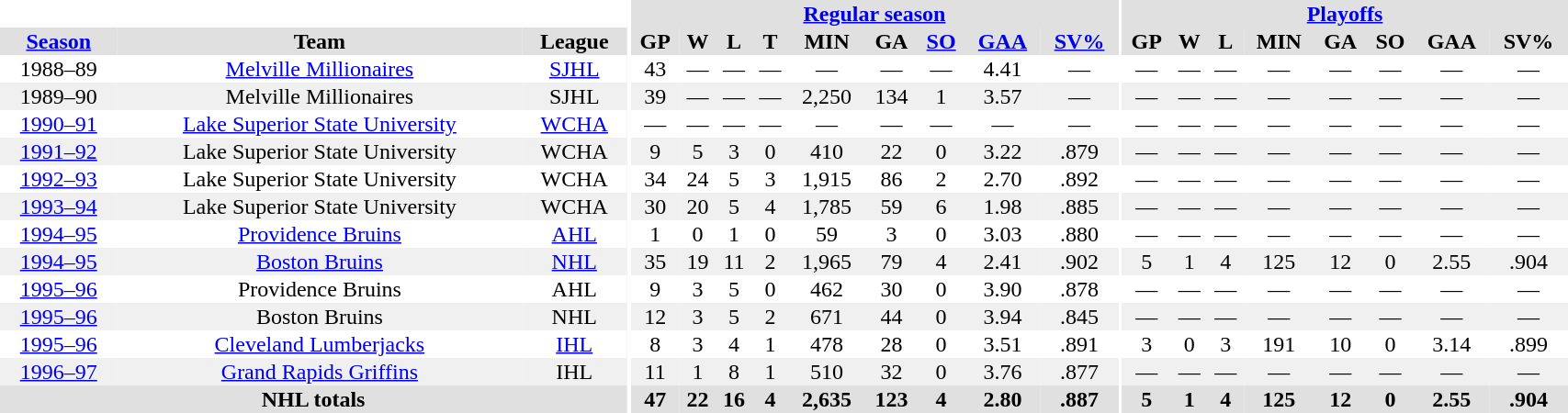<table border="0" cellpadding="1" cellspacing="0" style="width:90%; text-align:center;">
<tr bgcolor="#e0e0e0">
<th colspan="3" bgcolor="#ffffff"></th>
<th rowspan="99" bgcolor="#ffffff"></th>
<th colspan="9" bgcolor="#e0e0e0"><a href='#'>Regular season</a></th>
<th rowspan="99" bgcolor="#ffffff"></th>
<th colspan="8" bgcolor="#e0e0e0"><a href='#'>Playoffs</a></th>
</tr>
<tr bgcolor="#e0e0e0">
<th><a href='#'>Season</a></th>
<th>Team</th>
<th>League</th>
<th>GP</th>
<th>W</th>
<th>L</th>
<th>T</th>
<th>MIN</th>
<th>GA</th>
<th><a href='#'>SO</a></th>
<th><a href='#'>GAA</a></th>
<th><a href='#'>SV%</a></th>
<th>GP</th>
<th>W</th>
<th>L</th>
<th>MIN</th>
<th>GA</th>
<th>SO</th>
<th>GAA</th>
<th>SV%</th>
</tr>
<tr>
<td>1988–89</td>
<td><a href='#'>Melville Millionaires</a></td>
<td><a href='#'>SJHL</a></td>
<td>43</td>
<td>—</td>
<td>—</td>
<td>—</td>
<td>—</td>
<td>—</td>
<td>—</td>
<td>4.41</td>
<td>—</td>
<td>—</td>
<td>—</td>
<td>—</td>
<td>—</td>
<td>—</td>
<td>—</td>
<td>—</td>
<td>—</td>
</tr>
<tr bgcolor="#f0f0f0">
<td>1989–90</td>
<td>Melville Millionaires</td>
<td>SJHL</td>
<td>39</td>
<td>—</td>
<td>—</td>
<td>—</td>
<td>2,250</td>
<td>134</td>
<td>1</td>
<td>3.57</td>
<td>—</td>
<td>—</td>
<td>—</td>
<td>—</td>
<td>—</td>
<td>—</td>
<td>—</td>
<td>—</td>
<td>—</td>
</tr>
<tr>
<td><a href='#'>1990–91</a></td>
<td><a href='#'>Lake Superior State University</a></td>
<td><a href='#'>WCHA</a></td>
<td>—</td>
<td>—</td>
<td>—</td>
<td>—</td>
<td>—</td>
<td>—</td>
<td>—</td>
<td>—</td>
<td>—</td>
<td>—</td>
<td>—</td>
<td>—</td>
<td>—</td>
<td>—</td>
<td>—</td>
<td>—</td>
<td>—</td>
</tr>
<tr bgcolor="#f0f0f0">
<td><a href='#'>1991–92</a></td>
<td>Lake Superior State University</td>
<td>WCHA</td>
<td>9</td>
<td>5</td>
<td>3</td>
<td>0</td>
<td>410</td>
<td>22</td>
<td>0</td>
<td>3.22</td>
<td>.879</td>
<td>—</td>
<td>—</td>
<td>—</td>
<td>—</td>
<td>—</td>
<td>—</td>
<td>—</td>
<td>—</td>
</tr>
<tr>
<td><a href='#'>1992–93</a></td>
<td>Lake Superior State University</td>
<td>WCHA</td>
<td>34</td>
<td>24</td>
<td>5</td>
<td>3</td>
<td>1,915</td>
<td>86</td>
<td>2</td>
<td>2.70</td>
<td>.892</td>
<td>—</td>
<td>—</td>
<td>—</td>
<td>—</td>
<td>—</td>
<td>—</td>
<td>—</td>
<td>—</td>
</tr>
<tr bgcolor="#f0f0f0">
<td><a href='#'>1993–94</a></td>
<td>Lake Superior State University</td>
<td>WCHA</td>
<td>30</td>
<td>20</td>
<td>5</td>
<td>4</td>
<td>1,785</td>
<td>59</td>
<td>6</td>
<td>1.98</td>
<td>.885</td>
<td>—</td>
<td>—</td>
<td>—</td>
<td>—</td>
<td>—</td>
<td>—</td>
<td>—</td>
<td>—</td>
</tr>
<tr>
<td><a href='#'>1994–95</a></td>
<td><a href='#'>Providence Bruins</a></td>
<td><a href='#'>AHL</a></td>
<td>1</td>
<td>0</td>
<td>1</td>
<td>0</td>
<td>59</td>
<td>3</td>
<td>0</td>
<td>3.03</td>
<td>.880</td>
<td>—</td>
<td>—</td>
<td>—</td>
<td>—</td>
<td>—</td>
<td>—</td>
<td>—</td>
<td>—</td>
</tr>
<tr bgcolor="#f0f0f0">
<td><a href='#'>1994–95</a></td>
<td><a href='#'>Boston Bruins</a></td>
<td><a href='#'>NHL</a></td>
<td>35</td>
<td>19</td>
<td>11</td>
<td>2</td>
<td>1,965</td>
<td>79</td>
<td>4</td>
<td>2.41</td>
<td>.902</td>
<td>5</td>
<td>1</td>
<td>4</td>
<td>125</td>
<td>12</td>
<td>0</td>
<td>2.55</td>
<td>.904</td>
</tr>
<tr>
<td><a href='#'>1995–96</a></td>
<td>Providence Bruins</td>
<td>AHL</td>
<td>9</td>
<td>3</td>
<td>5</td>
<td>0</td>
<td>462</td>
<td>30</td>
<td>0</td>
<td>3.90</td>
<td>.878</td>
<td>—</td>
<td>—</td>
<td>—</td>
<td>—</td>
<td>—</td>
<td>—</td>
<td>—</td>
<td>—</td>
</tr>
<tr bgcolor="#f0f0f0">
<td><a href='#'>1995–96</a></td>
<td>Boston Bruins</td>
<td>NHL</td>
<td>12</td>
<td>3</td>
<td>5</td>
<td>2</td>
<td>671</td>
<td>44</td>
<td>0</td>
<td>3.94</td>
<td>.845</td>
<td>—</td>
<td>—</td>
<td>—</td>
<td>—</td>
<td>—</td>
<td>—</td>
<td>—</td>
<td>—</td>
</tr>
<tr>
<td><a href='#'>1995–96</a></td>
<td><a href='#'>Cleveland Lumberjacks</a></td>
<td><a href='#'>IHL</a></td>
<td>8</td>
<td>3</td>
<td>4</td>
<td>1</td>
<td>478</td>
<td>28</td>
<td>0</td>
<td>3.51</td>
<td>.891</td>
<td>3</td>
<td>0</td>
<td>3</td>
<td>191</td>
<td>10</td>
<td>0</td>
<td>3.14</td>
<td>.899</td>
</tr>
<tr bgcolor="#f0f0f0">
<td><a href='#'>1996–97</a></td>
<td><a href='#'>Grand Rapids Griffins</a></td>
<td>IHL</td>
<td>11</td>
<td>1</td>
<td>8</td>
<td>1</td>
<td>510</td>
<td>32</td>
<td>0</td>
<td>3.76</td>
<td>.877</td>
<td>—</td>
<td>—</td>
<td>—</td>
<td>—</td>
<td>—</td>
<td>—</td>
<td>—</td>
<td>—</td>
</tr>
<tr bgcolor="#e0e0e0">
<th colspan="3">NHL totals</th>
<th>47</th>
<th>22</th>
<th>16</th>
<th>4</th>
<th>2,635</th>
<th>123</th>
<th>4</th>
<th>2.80</th>
<th>.887</th>
<th>5</th>
<th>1</th>
<th>4</th>
<th>125</th>
<th>12</th>
<th>0</th>
<th>2.55</th>
<th>.904</th>
</tr>
</table>
